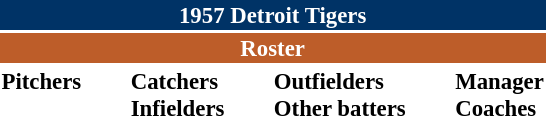<table class="toccolours" style="font-size: 95%;">
<tr>
<th colspan="10" style="background-color: #003366; color: white; text-align: center;">1957 Detroit Tigers</th>
</tr>
<tr>
<td colspan="10" style="background-color: #bd5d29; color: white; text-align: center;"><strong>Roster</strong></td>
</tr>
<tr>
<td valign="top"><strong>Pitchers</strong><br>















</td>
<td width="25px"></td>
<td valign="top"><strong>Catchers</strong><br>


<strong>Infielders</strong>











</td>
<td width="25px"></td>
<td valign="top"><strong>Outfielders</strong><br>









<strong>Other batters</strong>
</td>
<td width="25px"></td>
<td valign="top"><strong>Manager</strong><br>
<strong>Coaches</strong>


</td>
</tr>
</table>
